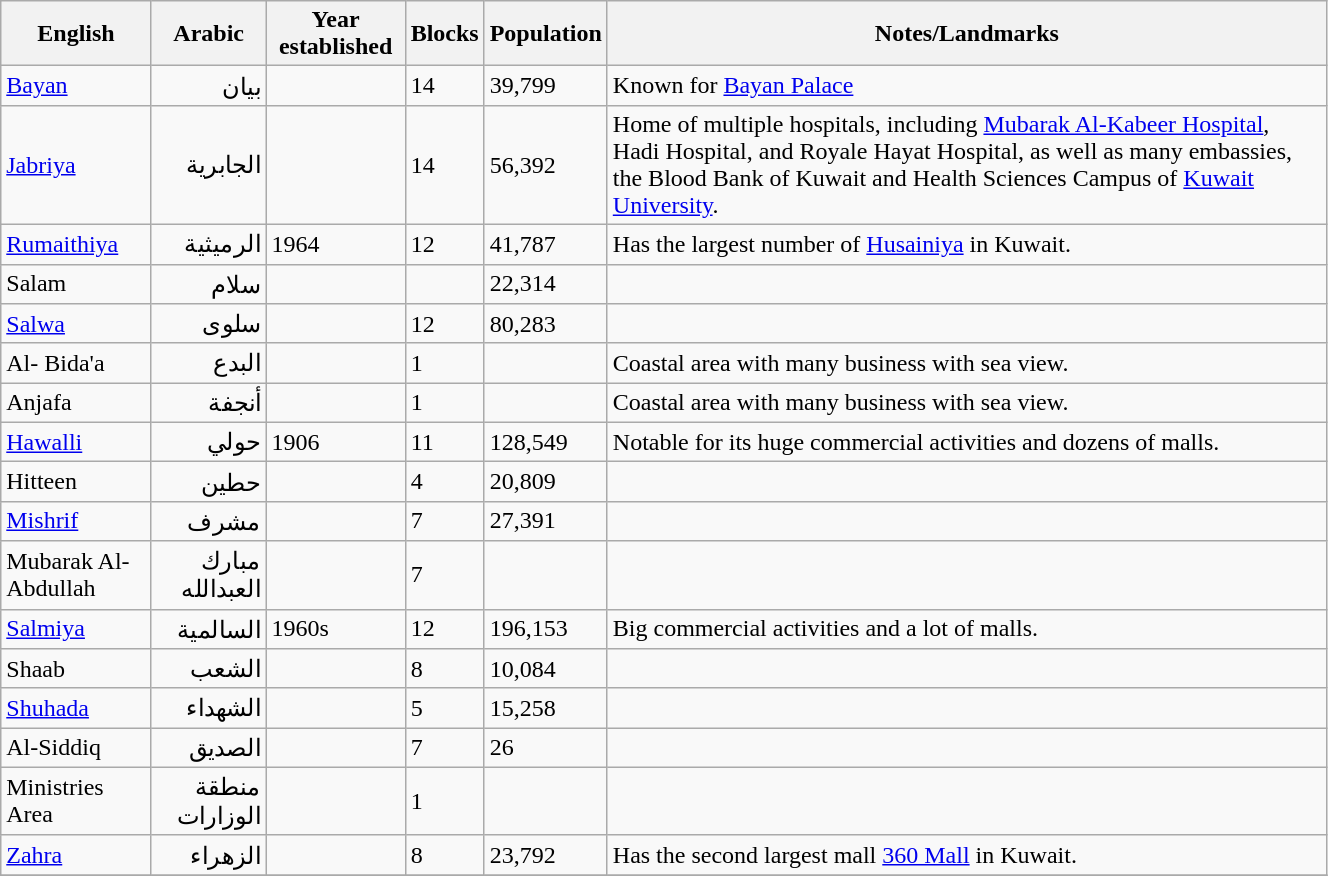<table class="wikitable sortable" width="70%">
<tr>
<th bgcolor="#98FB98">English</th>
<th bgcolor="#98FB98">Arabic</th>
<th>Year established</th>
<th>Blocks</th>
<th>Population</th>
<th>Notes/Landmarks</th>
</tr>
<tr ---->
<td><a href='#'>Bayan</a></td>
<td align=right>بيان</td>
<td></td>
<td>14</td>
<td>39,799</td>
<td>Known for <a href='#'>Bayan Palace</a></td>
</tr>
<tr ---->
<td><a href='#'>Jabriya</a></td>
<td align=right>الجابرية</td>
<td></td>
<td>14</td>
<td>56,392</td>
<td>Home of multiple hospitals, including <a href='#'>Mubarak Al-Kabeer Hospital</a>, Hadi Hospital, and Royale Hayat Hospital, as well as many embassies, the Blood Bank of Kuwait and Health Sciences Campus of <a href='#'>Kuwait University</a>.</td>
</tr>
<tr ---->
<td><a href='#'>Rumaithiya</a></td>
<td align=right>الرميثية</td>
<td>1964</td>
<td>12</td>
<td>41,787</td>
<td>Has the largest number of <a href='#'>Husainiya</a> in Kuwait.</td>
</tr>
<tr ---->
<td>Salam</td>
<td align="right">سلام</td>
<td></td>
<td></td>
<td>22,314</td>
<td></td>
</tr>
<tr ---->
<td><a href='#'>Salwa</a></td>
<td align=right>سلوى</td>
<td></td>
<td>12</td>
<td>80,283</td>
<td></td>
</tr>
<tr ---->
<td>Al- Bida'a</td>
<td align="right">البدع</td>
<td></td>
<td>1</td>
<td></td>
<td>Coastal area with many business with sea view.</td>
</tr>
<tr ---->
<td>Anjafa</td>
<td align="right">أنجفة</td>
<td></td>
<td>1</td>
<td></td>
<td>Coastal area with many business with sea view.</td>
</tr>
<tr ---->
<td><a href='#'>Hawalli</a></td>
<td align=right>حولي</td>
<td>1906</td>
<td>11</td>
<td>128,549</td>
<td>Notable for its huge commercial activities and dozens of malls.</td>
</tr>
<tr ---->
<td>Hitteen</td>
<td align="right">حطين</td>
<td></td>
<td>4</td>
<td>20,809</td>
<td></td>
</tr>
<tr ---->
<td><a href='#'>Mishrif</a></td>
<td align=right>مشرف</td>
<td></td>
<td>7</td>
<td>27,391</td>
<td></td>
</tr>
<tr ---->
<td>Mubarak Al-Abdullah</td>
<td align="right">مبارك العبدالله</td>
<td></td>
<td>7</td>
<td></td>
</tr>
<tr ---->
<td><a href='#'>Salmiya</a></td>
<td align=right>السالمية</td>
<td>1960s</td>
<td>12</td>
<td>196,153</td>
<td>Big commercial activities and a lot of malls.</td>
</tr>
<tr ---->
<td>Shaab</td>
<td align="right">الشعب</td>
<td></td>
<td>8</td>
<td>10,084</td>
<td></td>
</tr>
<tr ---->
<td><a href='#'>Shuhada</a></td>
<td align=right>الشهداء</td>
<td></td>
<td>5</td>
<td>15,258</td>
<td></td>
</tr>
<tr ---->
<td>Al-Siddiq</td>
<td align="right">الصديق</td>
<td></td>
<td>7</td>
<td>26</td>
<td></td>
</tr>
<tr ---->
<td>Ministries Area</td>
<td align="right">منطقة الوزارات</td>
<td></td>
<td>1</td>
<td></td>
</tr>
<tr ---->
<td><a href='#'>Zahra</a></td>
<td align=right>الزهراء</td>
<td></td>
<td>8</td>
<td>23,792</td>
<td>Has the second largest mall <a href='#'>360 Mall</a> in Kuwait.</td>
</tr>
<tr ---->
</tr>
</table>
